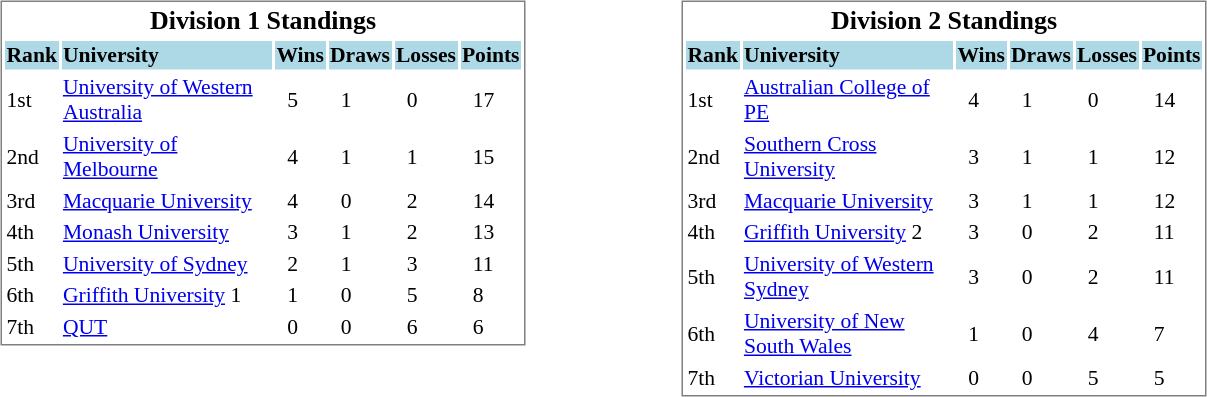<table>
<tr>
<td valign="top"><br><table cellpadding="10">
<tr style="text-align:left; vertical-align:top;">
<td></td>
<td><br><table cellpadding="1"  style="width:350px; font-size:90%; border:1px solid gray;">
<tr style="text-align:center; font-size:larger;">
<td colspan=6><strong>Division 1 Standings</strong></td>
</tr>
<tr style="background:lightblue;">
<td><strong>Rank</strong></td>
<td><strong>University</strong></td>
<td><strong>Wins</strong></td>
<td><strong>Draws</strong></td>
<td><strong>Losses</strong></td>
<td><strong>Points</strong></td>
</tr>
<tr>
<td>1st</td>
<td><a href='#'>University of Western Australia</a></td>
<td>  5</td>
<td>  1</td>
<td>  0</td>
<td>  17</td>
</tr>
<tr>
<td>2nd</td>
<td><a href='#'>University of Melbourne</a></td>
<td>  4</td>
<td>  1</td>
<td>  1</td>
<td>  15</td>
</tr>
<tr>
<td>3rd</td>
<td><a href='#'>Macquarie University</a></td>
<td>  4</td>
<td>  0</td>
<td>  2</td>
<td>  14</td>
</tr>
<tr>
<td>4th</td>
<td><a href='#'>Monash University</a></td>
<td>  3</td>
<td>  1</td>
<td>  2</td>
<td>  13</td>
</tr>
<tr>
<td>5th</td>
<td><a href='#'>University of Sydney</a></td>
<td>  2</td>
<td>  1</td>
<td>  3</td>
<td>  11</td>
</tr>
<tr>
<td>6th</td>
<td><a href='#'>Griffith University</a> 1</td>
<td>  1</td>
<td>  0</td>
<td>  5</td>
<td>  8</td>
</tr>
<tr>
<td>7th</td>
<td><a href='#'>QUT</a></td>
<td>  0</td>
<td>  0</td>
<td>  6</td>
<td>  6</td>
</tr>
</table>
</td>
</tr>
</table>
</td>
<td width="50"></td>
<td valign="top"><br><table cellpadding="10">
<tr style="text-align:left; vertical-align:top;">
<td></td>
<td><br><table cellpadding="1"  style="width:350px; font-size:90%; border:1px solid gray;">
<tr style="text-align:center; font-size:larger;">
<td colspan=6><strong>Division 2 Standings</strong></td>
</tr>
<tr style="background:lightblue;">
<td><strong>Rank</strong></td>
<td><strong>University</strong></td>
<td><strong>Wins</strong></td>
<td><strong>Draws</strong></td>
<td><strong>Losses</strong></td>
<td><strong>Points</strong></td>
</tr>
<tr>
<td>1st</td>
<td><a href='#'>Australian College of PE</a></td>
<td>  4</td>
<td>  1</td>
<td>  0</td>
<td>  14</td>
</tr>
<tr>
<td>2nd</td>
<td><a href='#'>Southern Cross University</a></td>
<td>  3</td>
<td>  1</td>
<td>  1</td>
<td>  12</td>
</tr>
<tr>
<td>3rd</td>
<td><a href='#'>Macquarie University</a></td>
<td>  3</td>
<td>  1</td>
<td>  1</td>
<td>  12</td>
</tr>
<tr>
<td>4th</td>
<td><a href='#'>Griffith University</a> 2</td>
<td>  3</td>
<td>  0</td>
<td>  2</td>
<td>  11</td>
</tr>
<tr>
<td>5th</td>
<td><a href='#'>University of Western Sydney</a></td>
<td>  3</td>
<td>  0</td>
<td>  2</td>
<td>  11</td>
</tr>
<tr>
<td>6th</td>
<td><a href='#'>University of New South Wales</a></td>
<td>  1</td>
<td>  0</td>
<td>  4</td>
<td>  7</td>
</tr>
<tr>
<td>7th</td>
<td><a href='#'>Victorian University</a></td>
<td>  0</td>
<td>  0</td>
<td>  5</td>
<td>  5</td>
</tr>
</table>
</td>
</tr>
</table>
</td>
</tr>
</table>
